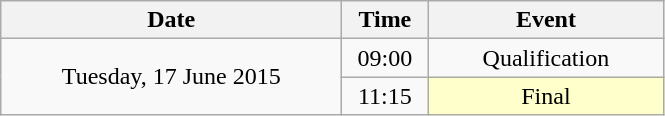<table class = "wikitable" style="text-align:center;">
<tr>
<th width=220>Date</th>
<th width=50>Time</th>
<th width=150>Event</th>
</tr>
<tr>
<td rowspan=2>Tuesday, 17 June 2015</td>
<td>09:00</td>
<td>Qualification</td>
</tr>
<tr>
<td>11:15</td>
<td bgcolor=ffffcc>Final</td>
</tr>
</table>
